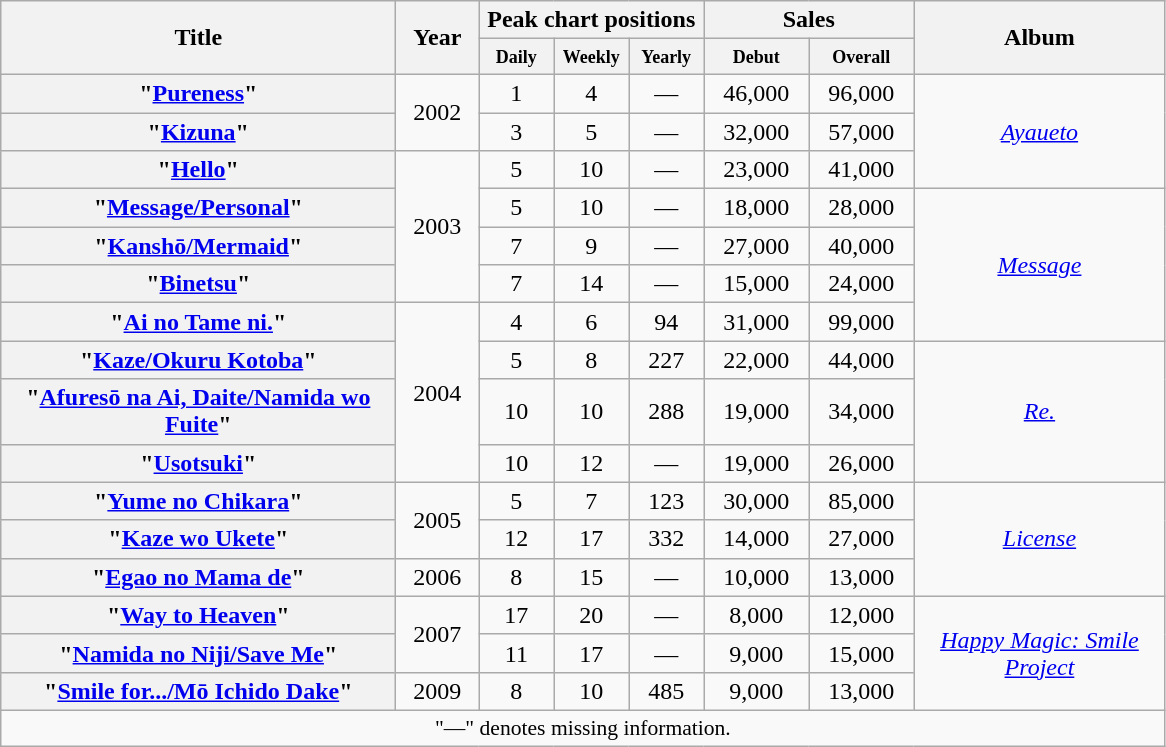<table class="wikitable plainrowheaders" style="text-align:center;">
<tr>
<th scope="col" rowspan="2" style="width:16em;">Title</th>
<th scope="col" rowspan="2" style="width:3em;">Year</th>
<th scope="col" colspan="3">Peak chart positions</th>
<th scope="col" colspan="2" style="width:8em;">Sales</th>
<th scope="col" rowspan="2" style="width:10em;">Album</th>
</tr>
<tr>
<th style="width:3em;font-size:90%;"><small>Daily</small></th>
<th style="width:3em;font-size:90%;"><small>Weekly</small></th>
<th style="width:3em;font-size:90%;"><small>Yearly</small></th>
<th style="width:4.4em;font-size:90%;"><small>Debut</small></th>
<th style="width:4.4em;font-size:90%;"><small>Overall</small></th>
</tr>
<tr>
<th scope="row">"<a href='#'>Pureness</a>"</th>
<td rowspan="2">2002</td>
<td>1</td>
<td>4</td>
<td>—</td>
<td>46,000</td>
<td>96,000</td>
<td rowspan="3"><em><a href='#'>Ayaueto</a></em></td>
</tr>
<tr>
<th scope="row">"<a href='#'>Kizuna</a>"</th>
<td>3</td>
<td>5</td>
<td>—</td>
<td>32,000</td>
<td>57,000</td>
</tr>
<tr>
<th scope="row">"<a href='#'>Hello</a>"</th>
<td rowspan="4">2003</td>
<td>5</td>
<td>10</td>
<td>—</td>
<td>23,000</td>
<td>41,000</td>
</tr>
<tr>
<th scope="row">"<a href='#'>Message/Personal</a>"</th>
<td>5</td>
<td>10</td>
<td>—</td>
<td>18,000</td>
<td>28,000</td>
<td rowspan="4"><em><a href='#'>Message</a></em></td>
</tr>
<tr>
<th scope="row">"<a href='#'>Kanshō/Mermaid</a>"</th>
<td>7</td>
<td>9</td>
<td>—</td>
<td>27,000</td>
<td>40,000</td>
</tr>
<tr>
<th scope="row">"<a href='#'>Binetsu</a>"</th>
<td>7</td>
<td>14</td>
<td>—</td>
<td>15,000</td>
<td>24,000</td>
</tr>
<tr>
<th scope="row">"<a href='#'>Ai no Tame ni.</a>"</th>
<td rowspan="4">2004</td>
<td>4</td>
<td>6</td>
<td>94</td>
<td>31,000</td>
<td>99,000</td>
</tr>
<tr>
<th scope="row">"<a href='#'>Kaze/Okuru Kotoba</a>"</th>
<td>5</td>
<td>8</td>
<td>227</td>
<td>22,000</td>
<td>44,000</td>
<td rowspan="3"><em><a href='#'>Re.</a></em></td>
</tr>
<tr>
<th scope="row">"<a href='#'>Afuresō na Ai, Daite/Namida wo Fuite</a>"</th>
<td>10</td>
<td>10</td>
<td>288</td>
<td>19,000</td>
<td>34,000</td>
</tr>
<tr>
<th scope="row">"<a href='#'>Usotsuki</a>"</th>
<td>10</td>
<td>12</td>
<td>—</td>
<td>19,000</td>
<td>26,000</td>
</tr>
<tr>
<th scope="row">"<a href='#'>Yume no Chikara</a>"</th>
<td rowspan="2">2005</td>
<td>5</td>
<td>7</td>
<td>123</td>
<td>30,000</td>
<td>85,000</td>
<td rowspan="3"><em><a href='#'>License</a></em></td>
</tr>
<tr>
<th scope="row">"<a href='#'>Kaze wo Ukete</a>"</th>
<td>12</td>
<td>17</td>
<td>332</td>
<td>14,000</td>
<td>27,000</td>
</tr>
<tr>
<th scope="row">"<a href='#'>Egao no Mama de</a>"</th>
<td>2006</td>
<td>8</td>
<td>15</td>
<td>—</td>
<td>10,000</td>
<td>13,000</td>
</tr>
<tr>
<th scope="row">"<a href='#'>Way to Heaven</a>"</th>
<td rowspan="2">2007</td>
<td>17</td>
<td>20</td>
<td>—</td>
<td>8,000</td>
<td>12,000</td>
<td rowspan="3"><em><a href='#'>Happy Magic: Smile Project</a></em></td>
</tr>
<tr>
<th scope="row">"<a href='#'>Namida no Niji/Save Me</a>"</th>
<td>11</td>
<td>17</td>
<td>—</td>
<td>9,000</td>
<td>15,000</td>
</tr>
<tr>
<th scope="row">"<a href='#'>Smile for.../Mō Ichido Dake</a>"</th>
<td>2009</td>
<td>8</td>
<td>10</td>
<td>485</td>
<td>9,000</td>
<td>13,000</td>
</tr>
<tr>
<td align="center" colspan="8" style="font-size:90%">"—" denotes missing information.</td>
</tr>
</table>
